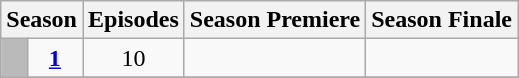<table class="wikitable">
<tr>
<th colspan="2">Season</th>
<th>Episodes</th>
<th>Season Premiere</th>
<th>Season Finale</th>
</tr>
<tr>
<td style="background:#BABABA; height:5px;"></td>
<td style="text-align:center;"><strong><a href='#'>1</a></strong></td>
<td style="text-align:center;">10</td>
<td style="text-align:center;"></td>
<td style="text-align:center;"></td>
</tr>
<tr>
</tr>
</table>
